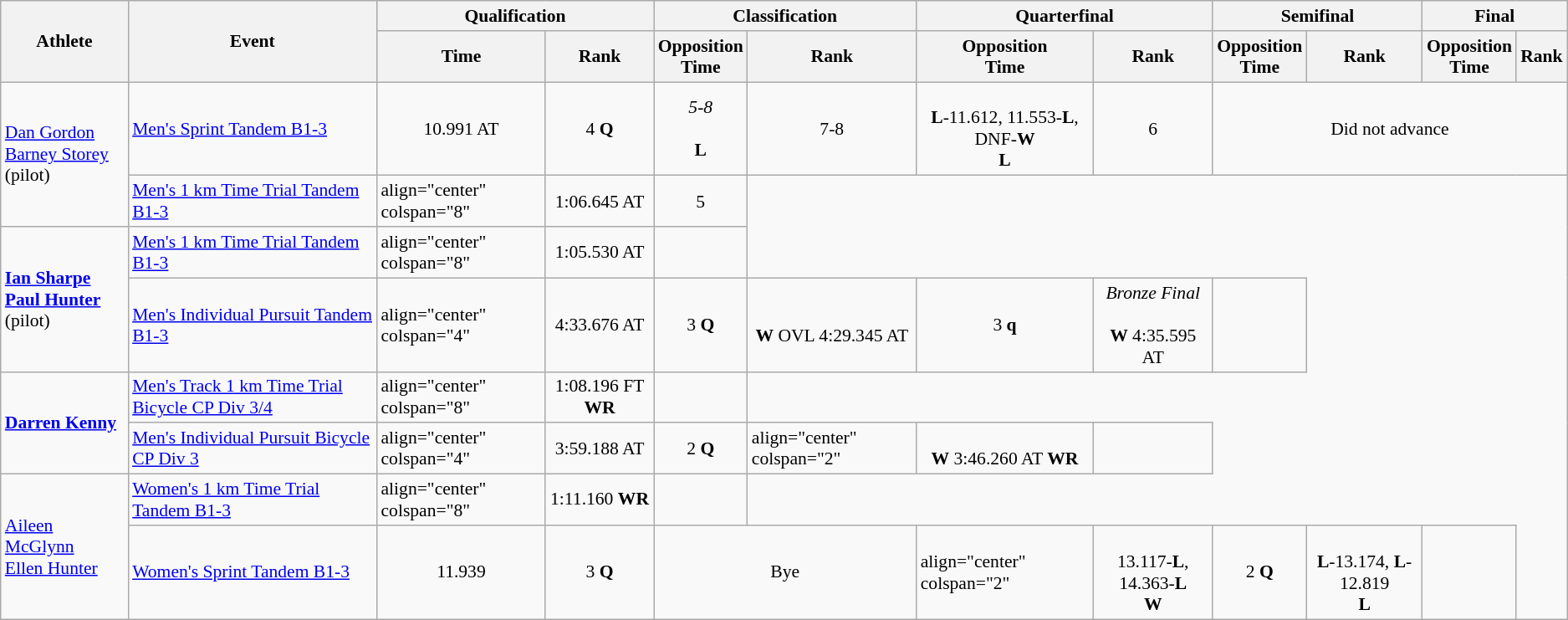<table class=wikitable style="font-size:90%">
<tr>
<th rowspan="2">Athlete</th>
<th rowspan="2">Event</th>
<th colspan="2">Qualification</th>
<th colspan="2">Classification</th>
<th colspan="2">Quarterfinal</th>
<th colspan="2">Semifinal</th>
<th colspan="2">Final</th>
</tr>
<tr>
<th>Time</th>
<th>Rank</th>
<th>Opposition<br>Time</th>
<th>Rank</th>
<th>Opposition<br>Time</th>
<th>Rank</th>
<th>Opposition<br>Time</th>
<th>Rank</th>
<th>Opposition<br>Time</th>
<th>Rank</th>
</tr>
<tr>
<td rowspan="2"><a href='#'>Dan Gordon</a><br> <a href='#'>Barney Storey</a> (pilot)</td>
<td><a href='#'>Men's Sprint Tandem B1-3</a></td>
<td align="center">10.991 AT</td>
<td align="center">4 <strong>Q</strong></td>
<td align="center"><em>5-8</em><br><br> <strong>L</strong></td>
<td align="center">7-8</td>
<td align="center"><br> <strong>L</strong>-11.612, 11.553-<strong>L</strong>, DNF-<strong>W</strong><br><strong>L</strong></td>
<td align="center">6</td>
<td align="center" colspan="4">Did not advance</td>
</tr>
<tr>
<td><a href='#'>Men's 1 km Time Trial Tandem B1-3</a></td>
<td>align="center" colspan="8" </td>
<td align="center">1:06.645 AT</td>
<td align="center">5</td>
</tr>
<tr>
<td rowspan="2"><strong><a href='#'>Ian Sharpe</a></strong><br> <strong><a href='#'>Paul Hunter</a></strong> (pilot)</td>
<td><a href='#'>Men's 1 km Time Trial Tandem B1-3</a></td>
<td>align="center" colspan="8" </td>
<td align="center">1:05.530 AT</td>
<td align="center"></td>
</tr>
<tr>
<td><a href='#'>Men's Individual Pursuit Tandem B1-3</a></td>
<td>align="center" colspan="4" </td>
<td align="center">4:33.676 AT</td>
<td align="center">3 <strong>Q</strong></td>
<td align="center"><br> <strong>W</strong> OVL 4:29.345 AT</td>
<td align="center">3 <strong>q</strong></td>
<td align="center"><em>Bronze Final</em><br> <br> <strong>W</strong> 4:35.595 AT</td>
<td align="center"></td>
</tr>
<tr>
<td rowspan="2"><strong><a href='#'>Darren Kenny</a></strong></td>
<td><a href='#'>Men's Track 1 km Time Trial Bicycle CP Div 3/4</a></td>
<td>align="center" colspan="8" </td>
<td align="center">1:08.196 FT <strong>WR</strong></td>
<td align="center"></td>
</tr>
<tr>
<td><a href='#'>Men's Individual Pursuit Bicycle CP Div 3</a></td>
<td>align="center" colspan="4" </td>
<td align="center">3:59.188 AT</td>
<td align="center">2 <strong>Q</strong></td>
<td>align="center" colspan="2" </td>
<td align="center"><br> <strong>W</strong> 3:46.260 AT <strong>WR</strong></td>
<td align="center"></td>
</tr>
<tr>
<td rowspan="2"><a href='#'>Aileen McGlynn</a><br> <a href='#'>Ellen Hunter</a></td>
<td><a href='#'>Women's 1 km Time Trial Tandem B1-3</a></td>
<td>align="center" colspan="8" </td>
<td align="center">1:11.160 <strong>WR</strong></td>
<td align="center"></td>
</tr>
<tr>
<td><a href='#'>Women's Sprint Tandem B1-3</a></td>
<td align="center">11.939</td>
<td align="center">3 <strong>Q</strong></td>
<td align="center" colspan="2">Bye</td>
<td>align="center" colspan="2" </td>
<td align="center"><br> 13.117-<strong>L</strong>, 14.363-<strong>L</strong><br><strong>W</strong></td>
<td align="center">2 <strong>Q</strong></td>
<td align="center"><br> <strong>L</strong>-13.174, <strong>L</strong>-12.819<br><strong>L</strong></td>
<td align="center"></td>
</tr>
</table>
